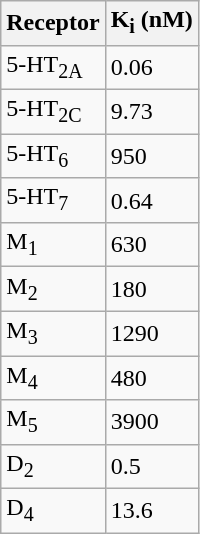<table class = wikitable>
<tr>
<th>Receptor</th>
<th>K<sub>i</sub> (nM)</th>
</tr>
<tr>
<td>5-HT<sub>2A</sub></td>
<td>0.06</td>
</tr>
<tr>
<td>5-HT<sub>2C</sub></td>
<td>9.73</td>
</tr>
<tr>
<td>5-HT<sub>6</sub></td>
<td>950</td>
</tr>
<tr>
<td>5-HT<sub>7</sub></td>
<td>0.64</td>
</tr>
<tr>
<td>M<sub>1</sub></td>
<td>630</td>
</tr>
<tr>
<td>M<sub>2</sub></td>
<td>180</td>
</tr>
<tr>
<td>M<sub>3</sub></td>
<td>1290</td>
</tr>
<tr>
<td>M<sub>4</sub></td>
<td>480</td>
</tr>
<tr>
<td>M<sub>5</sub></td>
<td>3900</td>
</tr>
<tr>
<td>D<sub>2</sub></td>
<td>0.5</td>
</tr>
<tr>
<td>D<sub>4</sub></td>
<td>13.6</td>
</tr>
</table>
